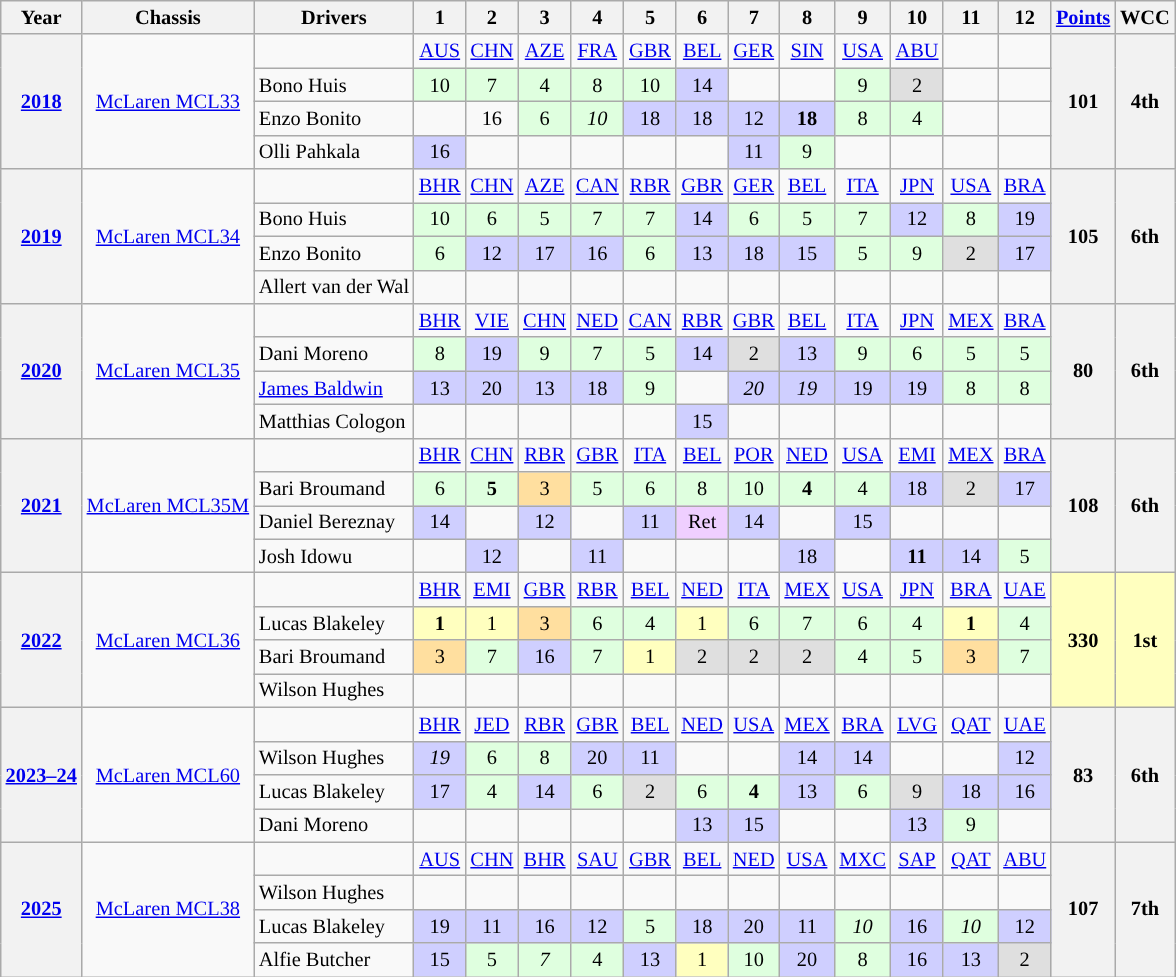<table class="wikitable" style="text-align:center; font-size:85%">
<tr>
<th>Year</th>
<th>Chassis</th>
<th>Drivers</th>
<th>1</th>
<th>2</th>
<th>3</th>
<th>4</th>
<th>5</th>
<th>6</th>
<th>7</th>
<th>8</th>
<th>9</th>
<th>10</th>
<th>11</th>
<th>12</th>
<th><a href='#'>Points</a></th>
<th>WCC</th>
</tr>
<tr>
<th rowspan="4"><a href='#'>2018</a></th>
<td rowspan="4"><a href='#'>McLaren MCL33</a></td>
<td></td>
<td><a href='#'>AUS</a></td>
<td><a href='#'>CHN</a></td>
<td><a href='#'>AZE</a></td>
<td><a href='#'>FRA</a></td>
<td><a href='#'>GBR</a></td>
<td><a href='#'>BEL</a></td>
<td><a href='#'>GER</a></td>
<td><a href='#'>SIN</a></td>
<td><a href='#'>USA</a></td>
<td><a href='#'>ABU</a></td>
<td></td>
<td></td>
<th rowspan="4" style="background:#;">101</th>
<th rowspan="4" style="background:#;">4th</th>
</tr>
<tr>
<td align="left"> Bono Huis</td>
<td style="background:#DFFFDF">10</td>
<td style="background:#DFFFDF">7</td>
<td style="background:#DFFFDF">4</td>
<td style="background:#DFFFDF">8</td>
<td style="background:#DFFFDF">10</td>
<td style="background:#CFCFFF">14</td>
<td style="background:"></td>
<td style="background:"></td>
<td style="background:#DFFFDF">9</td>
<td style="background:#DFDFDF">2</td>
<td></td>
<td></td>
</tr>
<tr>
<td align="left"> Enzo Bonito</td>
<td style="background:"></td>
<td style="background:#CFCFFFF">16</td>
<td style="background:#DFFFDF">6</td>
<td style="background:#DFFFDF"><em>10</em></td>
<td style="background:#CFCFFF">18</td>
<td style="background:#CFCFFF">18</td>
<td style="background:#CFCFFF">12</td>
<td style="background:#CFCFFF"><strong>18</strong></td>
<td style="background:#DFFFDF">8</td>
<td style="background:#DFFFDF">4</td>
<td></td>
<td></td>
</tr>
<tr>
<td align="left"> Olli Pahkala</td>
<td style="background:#CFCFFF">16</td>
<td style="background:"></td>
<td style="background:#"></td>
<td style="background:"></td>
<td style="background:"></td>
<td style="background:"></td>
<td style="background:#CFCFFF">11</td>
<td style="background: #DFFFDF">9</td>
<td style="background:"></td>
<td style="background:"></td>
<td></td>
<td></td>
</tr>
<tr>
<th rowspan="4"><a href='#'>2019</a></th>
<td rowspan="4"><a href='#'>McLaren MCL34</a></td>
<td></td>
<td><a href='#'>BHR</a></td>
<td><a href='#'>CHN</a></td>
<td><a href='#'>AZE</a></td>
<td><a href='#'>CAN</a></td>
<td><a href='#'>RBR</a></td>
<td><a href='#'>GBR</a></td>
<td><a href='#'>GER</a></td>
<td><a href='#'>BEL</a></td>
<td><a href='#'>ITA</a></td>
<td><a href='#'>JPN</a></td>
<td><a href='#'>USA</a></td>
<td><a href='#'>BRA</a></td>
<th rowspan="4" style="background:#;">105</th>
<th rowspan="4" style="background:#;">6th</th>
</tr>
<tr>
<td align="left"> Bono Huis</td>
<td style="background:#DFFFDF">10</td>
<td style="background:#DFFFDF">6</td>
<td style="background:#DFFFDF">5</td>
<td style="background:#DFFFDF">7</td>
<td style="background:#DFFFDF">7</td>
<td style="background:#CFCFFF">14</td>
<td style="background:#DFFFDF">6</td>
<td style="background:#DFFFDF">5</td>
<td style="background:#DFFFDF">7</td>
<td style="background:#CFCFFF">12</td>
<td style="background:#DFFFDF">8</td>
<td style="background:#CFCFFF">19</td>
</tr>
<tr>
<td align="left"> Enzo Bonito</td>
<td style="background:#DFFFDF">6</td>
<td style="background:#CFCFFF">12</td>
<td style="background:#CFCFFF">17</td>
<td style="background:#CFCFFF">16</td>
<td style="background:#DFFFDF">6</td>
<td style="background:#CFCFFF">13</td>
<td style="background:#CFCFFF">18</td>
<td style="background:#CFCFFF">15</td>
<td style="background:#DFFFDF">5</td>
<td style="background:#DFFFDF">9</td>
<td style="background:#DFDFDF">2</td>
<td style="background:#CFCFFF">17</td>
</tr>
<tr>
<td align="left"> Allert van der Wal</td>
<td></td>
<td></td>
<td></td>
<td></td>
<td></td>
<td></td>
<td></td>
<td></td>
<td></td>
<td></td>
<td></td>
<td></td>
</tr>
<tr>
<th rowspan="4"><a href='#'>2020</a></th>
<td rowspan="4"><a href='#'>McLaren MCL35</a></td>
<td></td>
<td><a href='#'>BHR</a></td>
<td><a href='#'>VIE</a></td>
<td><a href='#'>CHN</a></td>
<td><a href='#'>NED</a></td>
<td><a href='#'>CAN</a></td>
<td><a href='#'>RBR</a></td>
<td><a href='#'>GBR</a></td>
<td><a href='#'>BEL</a></td>
<td><a href='#'>ITA</a></td>
<td><a href='#'>JPN</a></td>
<td><a href='#'>MEX</a></td>
<td><a href='#'>BRA</a></td>
<th rowspan="4">80</th>
<th rowspan="4">6th</th>
</tr>
<tr>
<td align="left"> Dani Moreno</td>
<td style="background:#DFFFDF">8</td>
<td style="background:#CFCFFF">19</td>
<td style="background:#DFFFDF">9</td>
<td style="background:#DFFFDF">7</td>
<td style="background:#DFFFDF">5</td>
<td style="background:#CFCFFF">14</td>
<td style="background:#DFDFDF">2</td>
<td style="background:#CFCFFF">13</td>
<td style="background:#DFFFDF">9</td>
<td style="background:#DFFFDF">6</td>
<td style="background:#DFFFDF">5</td>
<td style="background:#DFFFDF">5</td>
</tr>
<tr>
<td align="left"> <a href='#'>James Baldwin</a></td>
<td style="background:#CFCFFF">13</td>
<td style="background:#CFCFFF">20</td>
<td style="background:#CFCFFF">13</td>
<td style="background:#CFCFFF">18</td>
<td style="background:#DFFFDF">9</td>
<td style="background:"></td>
<td style="background:#CFCFFF"><em>20</em></td>
<td style="background:#CFCFFF"><em>19</em></td>
<td style="background:#CFCFFF">19</td>
<td style="background:#CFCFFF">19</td>
<td style="background:#DFFFDF">8</td>
<td style="background:#DFFFDF">8</td>
</tr>
<tr>
<td align="left"> Matthias Cologon</td>
<td></td>
<td></td>
<td></td>
<td></td>
<td></td>
<td style="background:#CFCFFF">15</td>
<td></td>
<td style="background:"></td>
<td></td>
<td></td>
<td></td>
<td></td>
</tr>
<tr>
<th rowspan="4"><a href='#'>2021</a></th>
<td rowspan="4"><a href='#'>McLaren MCL35M</a></td>
<td></td>
<td><a href='#'>BHR</a></td>
<td><a href='#'>CHN</a></td>
<td><a href='#'>RBR</a></td>
<td><a href='#'>GBR</a></td>
<td><a href='#'>ITA</a></td>
<td><a href='#'>BEL</a></td>
<td><a href='#'>POR</a></td>
<td><a href='#'>NED</a></td>
<td><a href='#'>USA</a></td>
<td><a href='#'>EMI</a></td>
<td><a href='#'>MEX</a></td>
<td><a href='#'>BRA</a></td>
<th rowspan="4">108</th>
<th rowspan="4">6th</th>
</tr>
<tr>
<td align="left"> Bari Broumand</td>
<td style="background:#DFFFDF">6</td>
<td style="background:#DFFFDF"><strong>5</strong></td>
<td style="background:#FFDF9F">3</td>
<td style="background:#DFFFDF">5</td>
<td style="background:#DFFFDF">6</td>
<td style="background:#DFFFDF">8</td>
<td style="background:#DFFFDF">10</td>
<td style="background:#DFFFDF"><strong>4</strong></td>
<td style="background:#DFFFDF">4</td>
<td style="background:#CFCFFF">18</td>
<td style="background:#DFDFDF">2</td>
<td style="background: #CFCFFF">17</td>
</tr>
<tr>
<td align="left"> Daniel Bereznay</td>
<td style="background:#CFCFFF">14</td>
<td style="background:"></td>
<td style="background:#CFCFFF">12</td>
<td style="background:"></td>
<td style="background:#CFCFFF">11</td>
<td style="background:#EFCFFF">Ret</td>
<td style="background:#CFCFFF">14</td>
<td style="background:"></td>
<td style="background:#CFCFFF">15</td>
<td style="background:"></td>
<td style="background:"></td>
<td style="background:"></td>
</tr>
<tr>
<td align="left"> Josh Idowu</td>
<td style="background:"></td>
<td style="background:#CFCFFF">12</td>
<td style="background:"></td>
<td style="background:#CFCFFF">11</td>
<td style="background:"></td>
<td style="background:"></td>
<td style="background:"></td>
<td style="background:#CFCFFF">18</td>
<td style="background:"></td>
<td style="background:#CFCFFF"><strong>11</strong></td>
<td style="background:#CFCFFF">14</td>
<td style="background:#DFFFDF">5</td>
</tr>
<tr>
<th rowspan="4"><a href='#'>2022</a></th>
<td rowspan="4"><a href='#'>McLaren MCL36</a></td>
<td></td>
<td><a href='#'>BHR</a></td>
<td><a href='#'>EMI</a></td>
<td><a href='#'>GBR</a></td>
<td><a href='#'>RBR</a></td>
<td><a href='#'>BEL</a></td>
<td><a href='#'>NED</a></td>
<td><a href='#'>ITA</a></td>
<td><a href='#'>MEX</a></td>
<td><a href='#'>USA</a></td>
<td><a href='#'>JPN</a></td>
<td><a href='#'>BRA</a></td>
<td><a href='#'>UAE</a></td>
<th rowspan="4" style="background: #FFFFBF"><strong>330</strong></th>
<th rowspan="4" style="background: #FFFFBF"><strong>1st</strong></th>
</tr>
<tr>
<td align="left"> Lucas Blakeley</td>
<td style="background: #FFFFBF"><strong>1</strong></td>
<td style="background: #FFFFBF">1</td>
<td style="background: #FFDF9F">3</td>
<td style="background: #DFFFDF">6</td>
<td style="background: #DFFFDF">4</td>
<td style="background: #FFFFBF">1</td>
<td style="background: #DFFFDF">6</td>
<td style="background: #DFFFDF">7</td>
<td style="background: #DFFFDF">6</td>
<td style="background: #DFFFDF">4</td>
<td style="background: #FFFFBF"><strong>1</strong></td>
<td style="background:#DFFFDF">4</td>
</tr>
<tr>
<td align="left"> Bari Broumand</td>
<td style="background: #FFDF9F">3</td>
<td style="background: #DFFFDF">7</td>
<td style="background: #CFCFFF">16</td>
<td style="background: #DFFFDF">7</td>
<td style="background: #FFFFBF">1</td>
<td style="background: #DFDFDF">2</td>
<td style="background: #DFDFDF">2</td>
<td style="background: #DFDFDF">2</td>
<td style="background: #DFFFDF">4</td>
<td style="background: #DFFFDF">5</td>
<td style="background: #FFDF9F">3</td>
<td style="background: #DFFFDF">7</td>
</tr>
<tr>
<td align="left"> Wilson Hughes</td>
<td style="background:"></td>
<td style="background:"></td>
<td style="background:"></td>
<td style="background:"></td>
<td style="background:"></td>
<td style="background:"></td>
<td style="background:"></td>
<td style="background:"></td>
<td style="background:"></td>
<td style="background:"></td>
<td style="background:"></td>
<td style="background:"></td>
</tr>
<tr>
<th rowspan="4"><a href='#'>2023–24</a></th>
<td rowspan="4"><a href='#'>McLaren MCL60</a></td>
<td></td>
<td><a href='#'>BHR</a></td>
<td><a href='#'>JED</a></td>
<td><a href='#'>RBR</a></td>
<td><a href='#'>GBR</a></td>
<td><a href='#'>BEL</a></td>
<td><a href='#'>NED</a></td>
<td><a href='#'>USA</a></td>
<td><a href='#'>MEX</a></td>
<td><a href='#'>BRA</a></td>
<td><a href='#'>LVG</a></td>
<td><a href='#'>QAT</a></td>
<td><a href='#'>UAE</a></td>
<th rowspan="4" style="background:">83</th>
<th rowspan="4" style="background:">6th</th>
</tr>
<tr>
<td align="left"> Wilson Hughes</td>
<td style="background: #CFCFFF"><em>19</em></td>
<td style="background: #DFFFDF">6</td>
<td style="background: #DFFFDF">8</td>
<td style="background: #CFCFFF">20</td>
<td style="background: #CFCFFF">11</td>
<td style="background:"></td>
<td style="background:"></td>
<td style="background: #CFCFFF">14</td>
<td style="background: #CFCFFF">14</td>
<td style="background:"></td>
<td style="background:"></td>
<td style="background: #CFCFFF">12</td>
</tr>
<tr>
<td align="left"> Lucas Blakeley</td>
<td style="background: #CFCFFF">17</td>
<td style="background: #DFFFDF">4</td>
<td style="background: #CFCFFF">14</td>
<td style="background: #DFFFDF">6</td>
<td style="background: #DFDFDF">2</td>
<td style="background: #DFFFDF">6</td>
<td style="background: #DFFFDF"><strong>4</strong></td>
<td style="background: #CFCFFF">13</td>
<td style="background: #DFFFDF">6</td>
<td style="background: #DFDFDF">9</td>
<td style="background: #CFCFFF">18</td>
<td style="background: #CFCFFF">16</td>
</tr>
<tr>
<td align="left"> Dani Moreno</td>
<td style="background:"></td>
<td style="background:"></td>
<td style="background:"></td>
<td style="background:"></td>
<td style="background:"></td>
<td style="background: #CFCFFF">13</td>
<td style="background: #CFCFFF">15</td>
<td style="background:"></td>
<td style="background:"></td>
<td style="background: #CFCFFF">13</td>
<td style="background: #DFFFDF">9</td>
<td style="background:"></td>
</tr>
<tr>
<th rowspan="5"><a href='#'>2025</a></th>
<td rowspan="5"><a href='#'>McLaren MCL38</a></td>
<td></td>
<td><a href='#'>AUS</a></td>
<td><a href='#'>CHN</a></td>
<td><a href='#'>BHR</a></td>
<td><a href='#'>SAU</a></td>
<td><a href='#'>GBR</a></td>
<td><a href='#'>BEL</a></td>
<td><a href='#'>NED</a></td>
<td><a href='#'>USA</a></td>
<td><a href='#'>MXC</a></td>
<td><a href='#'>SAP</a></td>
<td><a href='#'>QAT</a></td>
<td><a href='#'>ABU</a></td>
<th rowspan="4" style="background:">107</th>
<th rowspan="4" style="background:">7th</th>
</tr>
<tr>
<td align="left"> Wilson Hughes</td>
<td style="background:"></td>
<td style="background:"></td>
<td style="background:"></td>
<td style="background:"></td>
<td style="background:"></td>
<td style="background:"></td>
<td style="background:"></td>
<td style="background:"></td>
<td style="background:"></td>
<td style="background:"></td>
<td style="background:"></td>
<td style="background:"></td>
</tr>
<tr>
<td align="left"> Lucas Blakeley</td>
<td style="background: #CFCFFF">19</td>
<td style="background: #CFCFFF">11</td>
<td style="background: #CFCFFF">16</td>
<td style="background: #CFCFFF">12</td>
<td style="background: #DFFFDF">5</td>
<td style="background: #CFCFFF">18</td>
<td style="background: #CFCFFF">20</td>
<td style="background: #CFCFFF">11</td>
<td style="background: #DFFFDF"><em>10</em></td>
<td style="background: #CFCFFF">16</td>
<td style="background: #DFFFDF"><em>10</em></td>
<td style="background: #CFCFFF">12</td>
</tr>
<tr>
<td align="left"> Alfie Butcher</td>
<td style="background: #CFCFFF">15</td>
<td style="background: #DFFFDF">5</td>
<td style="background: #DFFFDF"><em>7</em></td>
<td style="background: #DFFFDF">4</td>
<td style="background: #CFCFFF">13</td>
<td style="background: #FFFFBF">1</td>
<td style="background: #DFFFDF">10</td>
<td style="background: #CFCFFF">20</td>
<td style="background: #DFFFDF">8</td>
<td style="background: #CFCFFF">16</td>
<td style="background: #CFCFFF">13</td>
<td style="background: #DFDFDF">2</td>
</tr>
</table>
